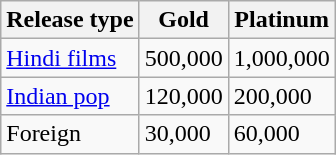<table class="wikitable">
<tr>
<th>Release type</th>
<th>Gold</th>
<th>Platinum</th>
</tr>
<tr>
<td><a href='#'>Hindi films</a></td>
<td>500,000</td>
<td>1,000,000</td>
</tr>
<tr>
<td><a href='#'>Indian pop</a></td>
<td>120,000</td>
<td>200,000</td>
</tr>
<tr>
<td>Foreign</td>
<td>30,000</td>
<td>60,000</td>
</tr>
</table>
